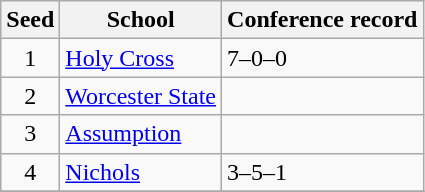<table class="wikitable">
<tr>
<th>Seed</th>
<th>School</th>
<th>Conference record</th>
</tr>
<tr>
<td align=center>1</td>
<td><a href='#'>Holy Cross</a></td>
<td>7–0–0</td>
</tr>
<tr>
<td align=center>2</td>
<td><a href='#'>Worcester State</a></td>
<td></td>
</tr>
<tr>
<td align=center>3</td>
<td><a href='#'>Assumption</a></td>
<td></td>
</tr>
<tr>
<td align=center>4</td>
<td><a href='#'>Nichols</a></td>
<td>3–5–1</td>
</tr>
<tr>
</tr>
</table>
